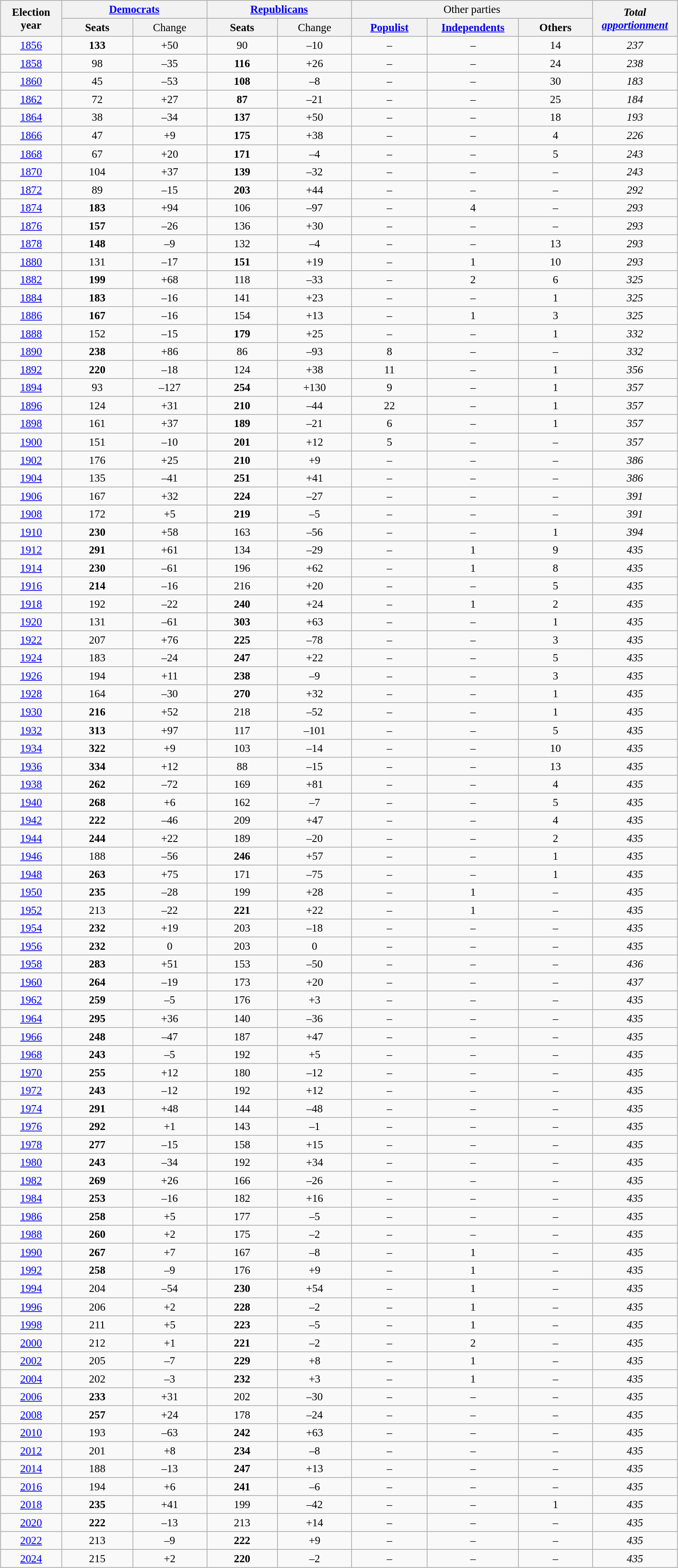<table class="wikitable sortable" style="width:62em; margin: 1em auto 1em auto; font-size:95%; text-align:center;">
<tr>
<th rowspan="2" style="width:6em;">Election<br>year</th>
<th colspan="2" style="width:16em;"><a href='#'>Democrats</a></th>
<th colspan="2" style="width:16em;"><a href='#'>Republicans</a></th>
<td colspan="3" style="width:16em; background:#F2F2F2;">Other parties</td>
<th rowspan="2" style="width:8em;"><em>Total<br><a href='#'>apportionment</a></em></th>
</tr>
<tr>
<th style="width:8em;">Seats</th>
<td style="width:8em; background:#F2F2F2;">Change</td>
<th style="width:8em;">Seats</th>
<td style="width:8em; background:#F2F2F2;">Change</td>
<th style="width:8em;"><a href='#'>Populist</a></th>
<th style="width:9em;"><a href='#'>Independents</a></th>
<th style="width:8em;">Others</th>
</tr>
<tr>
<td><a href='#'>1856</a></td>
<td><strong>133</strong></td>
<td>+50</td>
<td>90</td>
<td>–10</td>
<td>–</td>
<td>–</td>
<td>14</td>
<td><em>237</em></td>
</tr>
<tr>
<td><a href='#'>1858</a></td>
<td>98</td>
<td>–35</td>
<td><strong>116</strong></td>
<td>+26</td>
<td>–</td>
<td>–</td>
<td>24</td>
<td><em>238</em></td>
</tr>
<tr>
<td><a href='#'>1860</a></td>
<td>45</td>
<td>–53</td>
<td><strong>108</strong></td>
<td>–8</td>
<td>–</td>
<td>–</td>
<td>30</td>
<td><em>183</em></td>
</tr>
<tr>
<td><a href='#'>1862</a></td>
<td>72</td>
<td>+27</td>
<td><strong>87</strong></td>
<td>–21</td>
<td>–</td>
<td>–</td>
<td>25</td>
<td><em>184</em></td>
</tr>
<tr>
<td><a href='#'>1864</a></td>
<td>38</td>
<td>–34</td>
<td><strong>137</strong></td>
<td>+50</td>
<td>–</td>
<td>–</td>
<td>18</td>
<td><em>193</em></td>
</tr>
<tr>
<td><a href='#'>1866</a></td>
<td>47</td>
<td>+9</td>
<td><strong>175</strong></td>
<td>+38</td>
<td>–</td>
<td>–</td>
<td>4</td>
<td><em>226</em></td>
</tr>
<tr>
<td><a href='#'>1868</a></td>
<td>67</td>
<td>+20</td>
<td><strong>171</strong></td>
<td>–4</td>
<td>–</td>
<td>–</td>
<td>5</td>
<td><em>243</em></td>
</tr>
<tr>
<td><a href='#'>1870</a></td>
<td>104</td>
<td>+37</td>
<td><strong>139</strong></td>
<td>–32</td>
<td>–</td>
<td>–</td>
<td>–</td>
<td><em>243</em></td>
</tr>
<tr>
<td><a href='#'>1872</a></td>
<td>89</td>
<td>–15</td>
<td><strong>203</strong></td>
<td>+44</td>
<td>–</td>
<td>–</td>
<td>–</td>
<td><em>292</em></td>
</tr>
<tr>
<td><a href='#'>1874</a></td>
<td><strong>183</strong></td>
<td>+94</td>
<td>106</td>
<td>–97</td>
<td>–</td>
<td>4</td>
<td>–</td>
<td><em>293</em></td>
</tr>
<tr>
<td><a href='#'>1876</a></td>
<td><strong>157</strong></td>
<td>–26</td>
<td>136</td>
<td>+30</td>
<td>–</td>
<td>–</td>
<td>–</td>
<td><em>293</em></td>
</tr>
<tr>
<td><a href='#'>1878</a></td>
<td><strong>148</strong></td>
<td>–9</td>
<td>132</td>
<td>–4</td>
<td>–</td>
<td>–</td>
<td>13</td>
<td><em>293</em></td>
</tr>
<tr>
<td><a href='#'>1880</a></td>
<td>131</td>
<td>–17</td>
<td><strong>151</strong></td>
<td>+19</td>
<td>–</td>
<td>1</td>
<td>10</td>
<td><em>293</em></td>
</tr>
<tr>
<td><a href='#'>1882</a></td>
<td><strong>199</strong></td>
<td>+68</td>
<td>118</td>
<td>–33</td>
<td>–</td>
<td>2</td>
<td>6</td>
<td><em>325</em></td>
</tr>
<tr>
<td><a href='#'>1884</a></td>
<td><strong>183</strong></td>
<td>–16</td>
<td>141</td>
<td>+23</td>
<td>–</td>
<td>–</td>
<td>1</td>
<td><em>325</em></td>
</tr>
<tr>
<td><a href='#'>1886</a></td>
<td><strong>167</strong></td>
<td>–16</td>
<td>154</td>
<td>+13</td>
<td>–</td>
<td>1</td>
<td>3</td>
<td><em>325</em></td>
</tr>
<tr>
<td><a href='#'>1888</a></td>
<td>152</td>
<td>–15</td>
<td><strong>179</strong></td>
<td>+25</td>
<td>–</td>
<td>–</td>
<td>1</td>
<td><em>332</em></td>
</tr>
<tr>
<td><a href='#'>1890</a></td>
<td><strong>238</strong></td>
<td>+86</td>
<td>86</td>
<td>–93</td>
<td>8</td>
<td>–</td>
<td>–</td>
<td><em>332</em></td>
</tr>
<tr>
<td><a href='#'>1892</a></td>
<td><strong>220</strong></td>
<td>–18</td>
<td>124</td>
<td>+38</td>
<td>11</td>
<td>–</td>
<td>1</td>
<td><em>356</em></td>
</tr>
<tr>
<td><a href='#'>1894</a></td>
<td>93</td>
<td>–127</td>
<td><strong>254</strong></td>
<td>+130</td>
<td>9</td>
<td>–</td>
<td>1</td>
<td><em>357</em></td>
</tr>
<tr>
<td><a href='#'>1896</a></td>
<td>124</td>
<td>+31</td>
<td><strong>210</strong></td>
<td>–44</td>
<td>22</td>
<td>–</td>
<td>1</td>
<td><em>357</em></td>
</tr>
<tr>
<td><a href='#'>1898</a></td>
<td>161</td>
<td>+37</td>
<td><strong>189</strong></td>
<td>–21</td>
<td>6</td>
<td>–</td>
<td>1</td>
<td><em>357</em></td>
</tr>
<tr>
<td><a href='#'>1900</a></td>
<td>151</td>
<td>–10</td>
<td><strong>201</strong></td>
<td>+12</td>
<td>5</td>
<td>–</td>
<td>–</td>
<td><em>357</em></td>
</tr>
<tr>
<td><a href='#'>1902</a></td>
<td>176</td>
<td>+25</td>
<td><strong>210</strong></td>
<td>+9</td>
<td>–</td>
<td>–</td>
<td>–</td>
<td><em>386</em></td>
</tr>
<tr>
<td><a href='#'>1904</a></td>
<td>135</td>
<td>–41</td>
<td><strong>251</strong></td>
<td>+41</td>
<td>–</td>
<td>–</td>
<td>–</td>
<td><em>386</em></td>
</tr>
<tr>
<td><a href='#'>1906</a></td>
<td>167</td>
<td>+32</td>
<td><strong>224</strong></td>
<td>–27</td>
<td>–</td>
<td>–</td>
<td>–</td>
<td><em>391</em></td>
</tr>
<tr>
<td><a href='#'>1908</a></td>
<td>172</td>
<td>+5</td>
<td><strong>219</strong></td>
<td>–5</td>
<td>–</td>
<td>–</td>
<td>–</td>
<td><em>391</em></td>
</tr>
<tr>
<td><a href='#'>1910</a></td>
<td><strong>230</strong></td>
<td>+58</td>
<td>163</td>
<td>–56</td>
<td>–</td>
<td>–</td>
<td>1</td>
<td><em>394</em></td>
</tr>
<tr>
<td><a href='#'>1912</a></td>
<td><strong>291</strong></td>
<td>+61</td>
<td>134</td>
<td>–29</td>
<td>–</td>
<td>1</td>
<td>9</td>
<td><em>435</em></td>
</tr>
<tr>
<td><a href='#'>1914</a></td>
<td><strong>230</strong></td>
<td>–61</td>
<td>196</td>
<td>+62</td>
<td>–</td>
<td>1</td>
<td>8</td>
<td><em>435</em></td>
</tr>
<tr>
<td><a href='#'>1916</a></td>
<td><strong>214</strong></td>
<td>–16</td>
<td>216</td>
<td>+20</td>
<td>–</td>
<td>–</td>
<td>5</td>
<td><em>435</em></td>
</tr>
<tr>
<td><a href='#'>1918</a></td>
<td>192</td>
<td>–22</td>
<td><strong>240</strong></td>
<td>+24</td>
<td>–</td>
<td>1</td>
<td>2</td>
<td><em>435</em></td>
</tr>
<tr>
<td><a href='#'>1920</a></td>
<td>131</td>
<td>–61</td>
<td><strong>303</strong></td>
<td>+63</td>
<td>–</td>
<td>–</td>
<td>1</td>
<td><em>435</em></td>
</tr>
<tr>
<td><a href='#'>1922</a></td>
<td>207</td>
<td>+76</td>
<td><strong>225</strong></td>
<td>–78</td>
<td>–</td>
<td>–</td>
<td>3</td>
<td><em>435</em></td>
</tr>
<tr>
<td><a href='#'>1924</a></td>
<td>183</td>
<td>–24</td>
<td><strong>247</strong></td>
<td>+22</td>
<td>–</td>
<td>–</td>
<td>5</td>
<td><em>435</em></td>
</tr>
<tr>
<td><a href='#'>1926</a></td>
<td>194</td>
<td>+11</td>
<td><strong>238</strong></td>
<td>–9</td>
<td>–</td>
<td>–</td>
<td>3</td>
<td><em>435</em></td>
</tr>
<tr>
<td><a href='#'>1928</a></td>
<td>164</td>
<td>–30</td>
<td><strong>270</strong></td>
<td>+32</td>
<td>–</td>
<td>–</td>
<td>1</td>
<td><em>435</em></td>
</tr>
<tr>
<td><a href='#'>1930</a></td>
<td><strong>216</strong></td>
<td>+52</td>
<td>218</td>
<td>–52</td>
<td>–</td>
<td>–</td>
<td>1</td>
<td><em>435</em></td>
</tr>
<tr>
<td><a href='#'>1932</a></td>
<td><strong>313</strong></td>
<td>+97</td>
<td>117</td>
<td>–101</td>
<td>–</td>
<td>–</td>
<td>5</td>
<td><em>435</em></td>
</tr>
<tr>
<td><a href='#'>1934</a></td>
<td><strong>322</strong></td>
<td>+9</td>
<td>103</td>
<td>–14</td>
<td>–</td>
<td>–</td>
<td>10</td>
<td><em>435</em></td>
</tr>
<tr>
<td><a href='#'>1936</a></td>
<td><strong>334</strong></td>
<td>+12</td>
<td>88</td>
<td>–15</td>
<td>–</td>
<td>–</td>
<td>13</td>
<td><em>435</em></td>
</tr>
<tr>
<td><a href='#'>1938</a></td>
<td><strong>262</strong></td>
<td>–72</td>
<td>169</td>
<td>+81</td>
<td>–</td>
<td>–</td>
<td>4</td>
<td><em>435</em></td>
</tr>
<tr>
<td><a href='#'>1940</a></td>
<td><strong>268</strong></td>
<td>+6</td>
<td>162</td>
<td>–7</td>
<td>–</td>
<td>–</td>
<td>5</td>
<td><em>435</em></td>
</tr>
<tr>
<td><a href='#'>1942</a></td>
<td><strong>222</strong></td>
<td>–46</td>
<td>209</td>
<td>+47</td>
<td>–</td>
<td>–</td>
<td>4</td>
<td><em>435</em></td>
</tr>
<tr>
<td><a href='#'>1944</a></td>
<td><strong>244</strong></td>
<td>+22</td>
<td>189</td>
<td>–20</td>
<td>–</td>
<td>–</td>
<td>2</td>
<td><em>435</em></td>
</tr>
<tr>
<td><a href='#'>1946</a></td>
<td>188</td>
<td>–56</td>
<td><strong>246</strong></td>
<td>+57</td>
<td>–</td>
<td>–</td>
<td>1</td>
<td><em>435</em></td>
</tr>
<tr>
<td><a href='#'>1948</a></td>
<td><strong>263</strong></td>
<td>+75</td>
<td>171</td>
<td>–75</td>
<td>–</td>
<td>–</td>
<td>1</td>
<td><em>435</em></td>
</tr>
<tr>
<td><a href='#'>1950</a></td>
<td><strong>235</strong></td>
<td>–28</td>
<td>199</td>
<td>+28</td>
<td>–</td>
<td>1</td>
<td>–</td>
<td><em>435</em></td>
</tr>
<tr>
<td><a href='#'>1952</a></td>
<td>213</td>
<td>–22</td>
<td><strong>221</strong></td>
<td>+22</td>
<td>–</td>
<td>1</td>
<td>–</td>
<td><em>435</em></td>
</tr>
<tr>
<td><a href='#'>1954</a></td>
<td><strong>232</strong></td>
<td>+19</td>
<td>203</td>
<td>–18</td>
<td>–</td>
<td>–</td>
<td>–</td>
<td><em>435</em></td>
</tr>
<tr>
<td><a href='#'>1956</a></td>
<td><strong>232</strong></td>
<td>0</td>
<td>203</td>
<td>0</td>
<td>–</td>
<td>–</td>
<td>–</td>
<td><em>435</em></td>
</tr>
<tr>
<td><a href='#'>1958</a></td>
<td><strong>283</strong></td>
<td>+51</td>
<td>153</td>
<td>–50</td>
<td>–</td>
<td>–</td>
<td>–</td>
<td><em>436</em></td>
</tr>
<tr>
<td><a href='#'>1960</a></td>
<td><strong>264</strong></td>
<td>–19</td>
<td>173</td>
<td>+20</td>
<td>–</td>
<td>–</td>
<td>–</td>
<td><em>437</em></td>
</tr>
<tr>
<td><a href='#'>1962</a></td>
<td><strong>259</strong></td>
<td>–5</td>
<td>176</td>
<td>+3</td>
<td>–</td>
<td>–</td>
<td>–</td>
<td><em>435</em></td>
</tr>
<tr>
<td><a href='#'>1964</a></td>
<td><strong>295</strong></td>
<td>+36</td>
<td>140</td>
<td>–36</td>
<td>–</td>
<td>–</td>
<td>–</td>
<td><em>435</em></td>
</tr>
<tr>
<td><a href='#'>1966</a></td>
<td><strong>248</strong></td>
<td>–47</td>
<td>187</td>
<td>+47</td>
<td>–</td>
<td>–</td>
<td>–</td>
<td><em>435</em></td>
</tr>
<tr>
<td><a href='#'>1968</a></td>
<td><strong>243</strong></td>
<td>–5</td>
<td>192</td>
<td>+5</td>
<td>–</td>
<td>–</td>
<td>–</td>
<td><em>435</em></td>
</tr>
<tr>
<td><a href='#'>1970</a></td>
<td><strong>255</strong></td>
<td>+12</td>
<td>180</td>
<td>–12</td>
<td>–</td>
<td>–</td>
<td>–</td>
<td><em>435</em></td>
</tr>
<tr>
<td><a href='#'>1972</a></td>
<td><strong>243</strong></td>
<td>–12</td>
<td>192</td>
<td>+12</td>
<td>–</td>
<td>–</td>
<td>–</td>
<td><em>435</em></td>
</tr>
<tr>
<td><a href='#'>1974</a></td>
<td><strong>291</strong></td>
<td>+48</td>
<td>144</td>
<td>–48</td>
<td>–</td>
<td>–</td>
<td>–</td>
<td><em>435</em></td>
</tr>
<tr>
<td><a href='#'>1976</a></td>
<td><strong>292</strong></td>
<td>+1</td>
<td>143</td>
<td>–1</td>
<td>–</td>
<td>–</td>
<td>–</td>
<td><em>435</em></td>
</tr>
<tr>
<td><a href='#'>1978</a></td>
<td><strong>277</strong></td>
<td>–15</td>
<td>158</td>
<td>+15</td>
<td>–</td>
<td>–</td>
<td>–</td>
<td><em>435</em></td>
</tr>
<tr>
<td><a href='#'>1980</a></td>
<td><strong>243</strong></td>
<td>–34</td>
<td>192</td>
<td>+34</td>
<td>–</td>
<td>–</td>
<td>–</td>
<td><em>435</em></td>
</tr>
<tr>
<td><a href='#'>1982</a></td>
<td><strong>269</strong></td>
<td>+26</td>
<td>166</td>
<td>–26</td>
<td>–</td>
<td>–</td>
<td>–</td>
<td><em>435</em></td>
</tr>
<tr>
<td><a href='#'>1984</a></td>
<td><strong>253</strong></td>
<td>–16</td>
<td>182</td>
<td>+16</td>
<td>–</td>
<td>–</td>
<td>–</td>
<td><em>435</em></td>
</tr>
<tr>
<td><a href='#'>1986</a></td>
<td><strong>258</strong></td>
<td>+5</td>
<td>177</td>
<td>–5</td>
<td>–</td>
<td>–</td>
<td>–</td>
<td><em>435</em></td>
</tr>
<tr>
<td><a href='#'>1988</a></td>
<td><strong>260</strong></td>
<td>+2</td>
<td>175</td>
<td>–2</td>
<td>–</td>
<td>–</td>
<td>–</td>
<td><em>435</em></td>
</tr>
<tr>
<td><a href='#'>1990</a></td>
<td><strong>267</strong></td>
<td>+7</td>
<td>167</td>
<td>–8</td>
<td>–</td>
<td>1</td>
<td>–</td>
<td><em>435</em></td>
</tr>
<tr>
<td><a href='#'>1992</a></td>
<td><strong>258</strong></td>
<td>–9</td>
<td>176</td>
<td>+9</td>
<td>–</td>
<td>1</td>
<td>–</td>
<td><em>435</em></td>
</tr>
<tr>
<td><a href='#'>1994</a></td>
<td>204</td>
<td>–54</td>
<td><strong>230</strong></td>
<td>+54</td>
<td>–</td>
<td>1</td>
<td>–</td>
<td><em>435</em></td>
</tr>
<tr>
<td><a href='#'>1996</a></td>
<td>206</td>
<td>+2</td>
<td><strong>228</strong></td>
<td>–2</td>
<td>–</td>
<td>1</td>
<td>–</td>
<td><em>435</em></td>
</tr>
<tr>
<td><a href='#'>1998</a></td>
<td>211</td>
<td>+5</td>
<td><strong>223</strong></td>
<td>–5</td>
<td>–</td>
<td>1</td>
<td>–</td>
<td><em>435</em></td>
</tr>
<tr>
<td><a href='#'>2000</a></td>
<td>212</td>
<td>+1</td>
<td><strong>221</strong></td>
<td>–2</td>
<td>–</td>
<td>2</td>
<td>–</td>
<td><em>435</em></td>
</tr>
<tr>
<td><a href='#'>2002</a></td>
<td>205</td>
<td>–7</td>
<td><strong>229</strong></td>
<td>+8</td>
<td>–</td>
<td>1</td>
<td>–</td>
<td><em>435</em></td>
</tr>
<tr>
<td><a href='#'>2004</a></td>
<td>202</td>
<td>–3</td>
<td><strong>232</strong></td>
<td>+3</td>
<td>–</td>
<td>1</td>
<td>–</td>
<td><em>435</em></td>
</tr>
<tr>
<td><a href='#'>2006</a></td>
<td><strong>233</strong></td>
<td>+31</td>
<td>202</td>
<td>–30</td>
<td>–</td>
<td>–</td>
<td>–</td>
<td><em>435</em></td>
</tr>
<tr>
<td><a href='#'>2008</a></td>
<td><strong>257</strong></td>
<td>+24</td>
<td>178</td>
<td>–24</td>
<td>–</td>
<td>–</td>
<td>–</td>
<td><em>435</em></td>
</tr>
<tr>
<td><a href='#'>2010</a></td>
<td>193</td>
<td>–63</td>
<td><strong>242</strong></td>
<td>+63</td>
<td>–</td>
<td>–</td>
<td>–</td>
<td><em>435</em></td>
</tr>
<tr>
<td><a href='#'>2012</a></td>
<td>201</td>
<td>+8</td>
<td><strong>234</strong></td>
<td>–8</td>
<td>–</td>
<td>–</td>
<td>–</td>
<td><em>435</em></td>
</tr>
<tr>
<td><a href='#'>2014</a></td>
<td>188</td>
<td>–13</td>
<td><strong>247</strong></td>
<td>+13</td>
<td>–</td>
<td>–</td>
<td>–</td>
<td><em>435</em></td>
</tr>
<tr>
<td><a href='#'>2016</a></td>
<td>194</td>
<td>+6</td>
<td><strong>241</strong></td>
<td>–6</td>
<td>–</td>
<td>–</td>
<td>–</td>
<td><em>435</em></td>
</tr>
<tr>
<td><a href='#'>2018</a></td>
<td><strong>235</strong></td>
<td>+41</td>
<td>199</td>
<td>–42</td>
<td>–</td>
<td>–</td>
<td>1</td>
<td><em>435</em></td>
</tr>
<tr>
<td><a href='#'>2020</a></td>
<td><strong>222</strong></td>
<td>–13</td>
<td>213</td>
<td>+14</td>
<td>–</td>
<td>–</td>
<td>–</td>
<td><em>435</em></td>
</tr>
<tr>
<td><a href='#'>2022</a></td>
<td>213</td>
<td>–9</td>
<td><strong>222</strong></td>
<td>+9</td>
<td>–</td>
<td>–</td>
<td>–</td>
<td><em>435</em></td>
</tr>
<tr>
<td><a href='#'>2024</a></td>
<td>215</td>
<td>+2</td>
<td><strong>220</strong></td>
<td>–2</td>
<td>–</td>
<td>–</td>
<td>–</td>
<td><em>435</em></td>
</tr>
</table>
